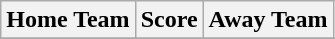<table class="wikitable" style="text-align: center">
<tr>
<th>Home Team</th>
<th>Score</th>
<th>Away Team</th>
</tr>
<tr>
</tr>
</table>
